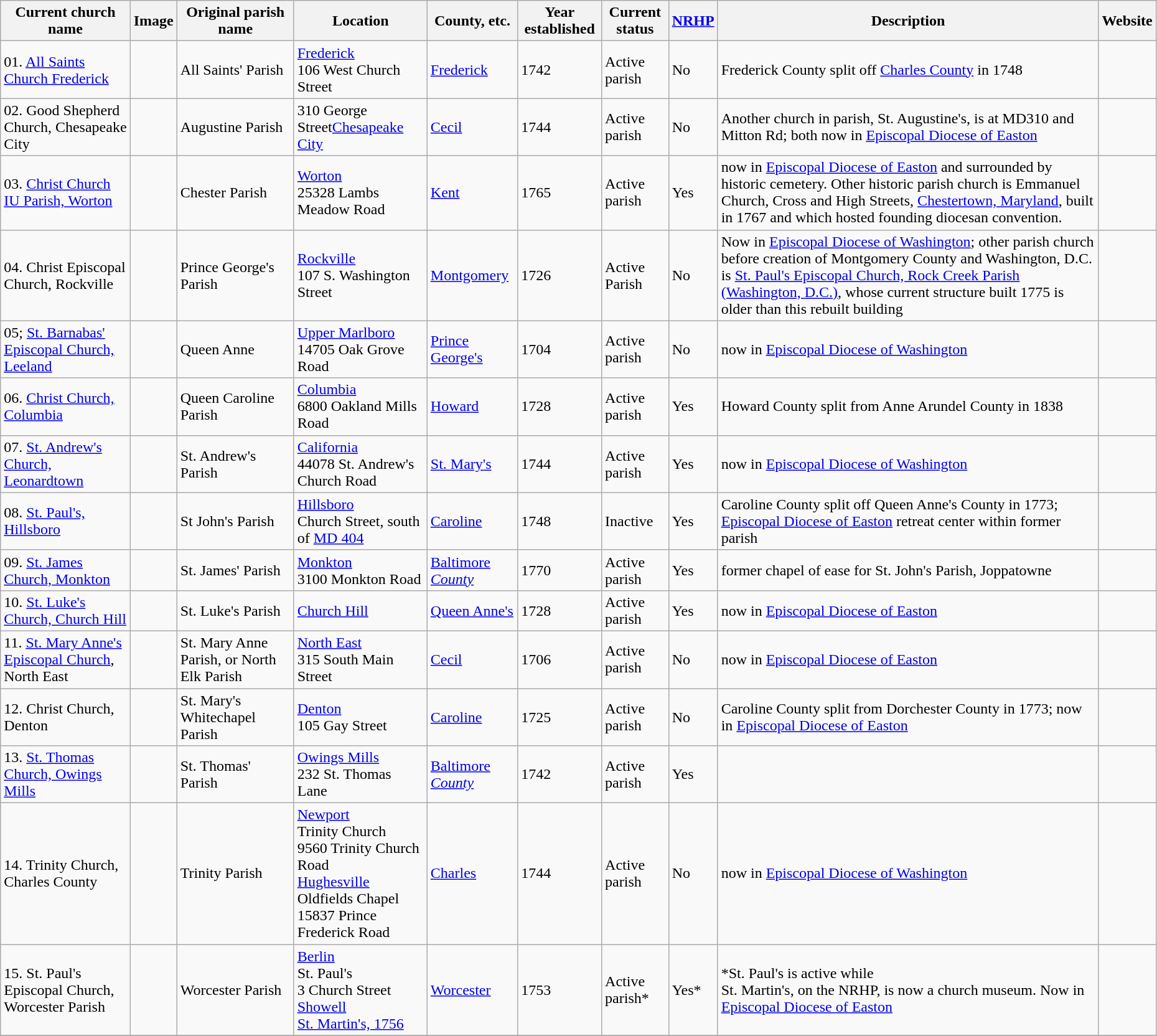<table class="wikitable sortable" style="width:98%">
<tr>
<th><strong>Current church name</strong></th>
<th><strong>Image</strong></th>
<th><strong>Original parish name</strong></th>
<th><strong>Location</strong></th>
<th><strong>County, etc.</strong></th>
<th><strong>Year established</strong></th>
<th><strong>Current status</strong></th>
<th><strong><a href='#'>NRHP</a></strong></th>
<th><strong>Description</strong></th>
<th><strong>Website</strong></th>
</tr>
<tr>
<td>01. <a href='#'>All Saints Church Frederick</a></td>
<td></td>
<td>All Saints' Parish</td>
<td><a href='#'>Frederick</a><br>106 West Church Street</td>
<td><a href='#'>Frederick</a></td>
<td>1742</td>
<td>Active parish</td>
<td>No</td>
<td>Frederick County split off <a href='#'>Charles County</a> in 1748</td>
<td></td>
</tr>
<tr>
<td>02. Good Shepherd Church, Chesapeake City</td>
<td></td>
<td>Augustine Parish</td>
<td>310 George Street<a href='#'>Chesapeake City</a></td>
<td><a href='#'>Cecil</a></td>
<td>1744</td>
<td>Active parish</td>
<td>No</td>
<td>Another church in parish, St. Augustine's, is at MD310 and Mitton Rd; both now in <a href='#'>Episcopal Diocese of Easton</a></td>
<td></td>
</tr>
<tr>
<td>03. <a href='#'>Christ Church IU Parish, Worton</a></td>
<td></td>
<td>Chester Parish</td>
<td><a href='#'>Worton</a><br>25328 Lambs Meadow Road</td>
<td><a href='#'>Kent</a></td>
<td>1765</td>
<td>Active parish</td>
<td>Yes</td>
<td>now in <a href='#'>Episcopal Diocese of Easton</a> and surrounded by historic cemetery. Other historic parish church is Emmanuel Church, Cross and High Streets, <a href='#'>Chestertown, Maryland</a>, built in 1767 and which hosted founding diocesan convention.</td>
<td></td>
</tr>
<tr>
<td>04. Christ Episcopal Church, Rockville</td>
<td></td>
<td>Prince George's Parish</td>
<td><a href='#'>Rockville</a><br> 107 S. Washington Street</td>
<td><a href='#'>Montgomery</a></td>
<td>1726</td>
<td>Active Parish</td>
<td>No</td>
<td>Now in <a href='#'>Episcopal Diocese of Washington</a>; other parish church before creation of Montgomery County and Washington, D.C. is <a href='#'>St. Paul's Episcopal Church, Rock Creek Parish (Washington, D.C.)</a>, whose current structure built 1775 is older than this rebuilt building</td>
<td></td>
</tr>
<tr>
<td>05; <a href='#'>St. Barnabas' Episcopal Church, Leeland</a></td>
<td></td>
<td>Queen Anne</td>
<td><a href='#'>Upper Marlboro</a><br>14705 Oak Grove Road</td>
<td><a href='#'>Prince George's</a></td>
<td>1704</td>
<td>Active parish</td>
<td>No</td>
<td>now in <a href='#'>Episcopal Diocese of Washington</a></td>
<td></td>
</tr>
<tr>
<td>06. <a href='#'>Christ Church, Columbia</a></td>
<td></td>
<td>Queen Caroline Parish</td>
<td><a href='#'>Columbia</a><br>6800 Oakland Mills Road</td>
<td><a href='#'>Howard</a></td>
<td>1728</td>
<td>Active parish</td>
<td>Yes</td>
<td>Howard County split from Anne Arundel County in 1838</td>
<td></td>
</tr>
<tr>
<td>07. <a href='#'>St. Andrew's Church, Leonardtown</a></td>
<td></td>
<td>St. Andrew's Parish</td>
<td><a href='#'>California</a><br>44078 St. Andrew's Church Road</td>
<td><a href='#'>St. Mary's</a></td>
<td>1744</td>
<td>Active parish</td>
<td>Yes</td>
<td>now in <a href='#'>Episcopal Diocese of Washington</a></td>
<td></td>
</tr>
<tr>
<td>08. <a href='#'>St. Paul's, Hillsboro</a></td>
<td></td>
<td>St John's Parish</td>
<td><a href='#'>Hillsboro</a><br>Church Street, south of <a href='#'>MD 404</a></td>
<td><a href='#'>Caroline</a></td>
<td>1748</td>
<td>Inactive</td>
<td>Yes</td>
<td>Caroline County split off Queen Anne's County in 1773; <a href='#'>Episcopal Diocese of Easton</a> retreat center within former parish</td>
<td></td>
</tr>
<tr>
<td>09. <a href='#'>St. James Church, Monkton</a></td>
<td></td>
<td>St. James' Parish</td>
<td><a href='#'>Monkton</a><br>3100 Monkton Road</td>
<td><a href='#'>Baltimore <em>County</em></a></td>
<td>1770</td>
<td>Active parish</td>
<td>Yes</td>
<td>former chapel of ease for St. John's Parish, Joppatowne</td>
<td></td>
</tr>
<tr>
<td>10. <a href='#'>St. Luke's Church, Church Hill</a></td>
<td></td>
<td>St. Luke's Parish</td>
<td><a href='#'>Church Hill</a></td>
<td><a href='#'>Queen Anne's</a></td>
<td>1728</td>
<td>Active parish</td>
<td>Yes</td>
<td>now in <a href='#'>Episcopal Diocese of Easton</a></td>
<td></td>
</tr>
<tr>
<td>11. <a href='#'>St. Mary Anne's Episcopal Church</a>, North East</td>
<td></td>
<td>St. Mary Anne Parish, or North Elk Parish</td>
<td><a href='#'>North East</a><br>315 South Main Street</td>
<td><a href='#'>Cecil</a></td>
<td>1706</td>
<td>Active parish</td>
<td>No</td>
<td>now in <a href='#'>Episcopal Diocese of Easton</a></td>
<td></td>
</tr>
<tr>
<td>12. Christ Church, Denton</td>
<td></td>
<td>St. Mary's Whitechapel Parish</td>
<td><a href='#'>Denton</a><br>105 Gay Street</td>
<td><a href='#'>Caroline</a></td>
<td>1725</td>
<td>Active parish</td>
<td>No</td>
<td>Caroline County split from Dorchester County in 1773; now in <a href='#'>Episcopal Diocese of Easton</a></td>
<td></td>
</tr>
<tr>
<td>13. <a href='#'>St. Thomas Church, Owings Mills</a></td>
<td></td>
<td>St. Thomas' Parish</td>
<td><a href='#'>Owings Mills</a><br>232 St. Thomas Lane</td>
<td><a href='#'>Baltimore <em>County</em></a></td>
<td>1742</td>
<td>Active parish</td>
<td>Yes</td>
<td></td>
<td></td>
</tr>
<tr>
<td>14. Trinity Church, Charles County</td>
<td></td>
<td>Trinity Parish</td>
<td><a href='#'>Newport</a><br>Trinity Church<br>9560 Trinity Church Road<br><a href='#'>Hughesville</a><br>Oldfields Chapel<br>15837 Prince Frederick Road</td>
<td><a href='#'>Charles</a></td>
<td>1744</td>
<td>Active parish</td>
<td>No</td>
<td>now in <a href='#'>Episcopal Diocese of Washington</a></td>
<td></td>
</tr>
<tr>
<td>15. St. Paul's Episcopal Church, Worcester Parish</td>
<td></td>
<td>Worcester Parish</td>
<td><a href='#'>Berlin</a><br>St. Paul's<br>3 Church Street<br><a href='#'>Showell</a><br><a href='#'>St. Martin's, 1756</a></td>
<td><a href='#'>Worcester</a></td>
<td>1753</td>
<td>Active parish*</td>
<td>Yes*</td>
<td>*St. Paul's is active while<br>St. Martin's, on the NRHP, is now a church museum. Now in <a href='#'>Episcopal Diocese of Easton</a></td>
<td></td>
</tr>
<tr>
</tr>
</table>
